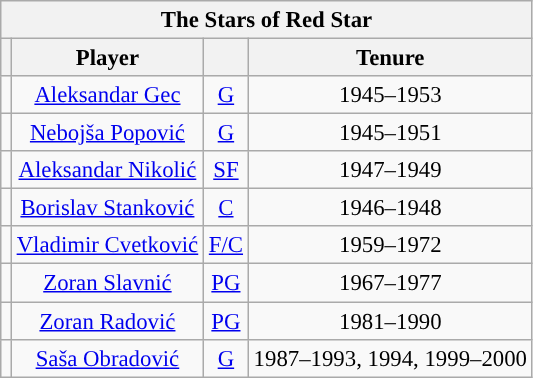<table class="wikitable sortable" style="text-align:center; font-size:95%;">
<tr>
<th colspan=4>The Stars of Red Star</th>
</tr>
<tr>
<th></th>
<th>Player</th>
<th></th>
<th>Tenure</th>
</tr>
<tr>
<td></td>
<td><a href='#'>Aleksandar Gec</a></td>
<td><a href='#'>G</a></td>
<td>1945–1953</td>
</tr>
<tr>
<td></td>
<td><a href='#'>Nebojša Popović</a></td>
<td><a href='#'>G</a></td>
<td>1945–1951</td>
</tr>
<tr>
<td></td>
<td><a href='#'>Aleksandar Nikolić</a></td>
<td><a href='#'>SF</a></td>
<td>1947–1949</td>
</tr>
<tr>
<td></td>
<td><a href='#'>Borislav Stanković</a></td>
<td><a href='#'>C</a></td>
<td>1946–1948</td>
</tr>
<tr>
<td></td>
<td><a href='#'>Vladimir Cvetković</a></td>
<td><a href='#'>F/C</a></td>
<td>1959–1972</td>
</tr>
<tr>
<td></td>
<td><a href='#'>Zoran Slavnić</a></td>
<td><a href='#'>PG</a></td>
<td>1967–1977</td>
</tr>
<tr>
<td></td>
<td><a href='#'>Zoran Radović</a></td>
<td><a href='#'>PG</a></td>
<td>1981–1990</td>
</tr>
<tr>
<td></td>
<td><a href='#'>Saša Obradović</a></td>
<td><a href='#'>G</a></td>
<td>1987–1993, 1994, 1999–2000</td>
</tr>
</table>
